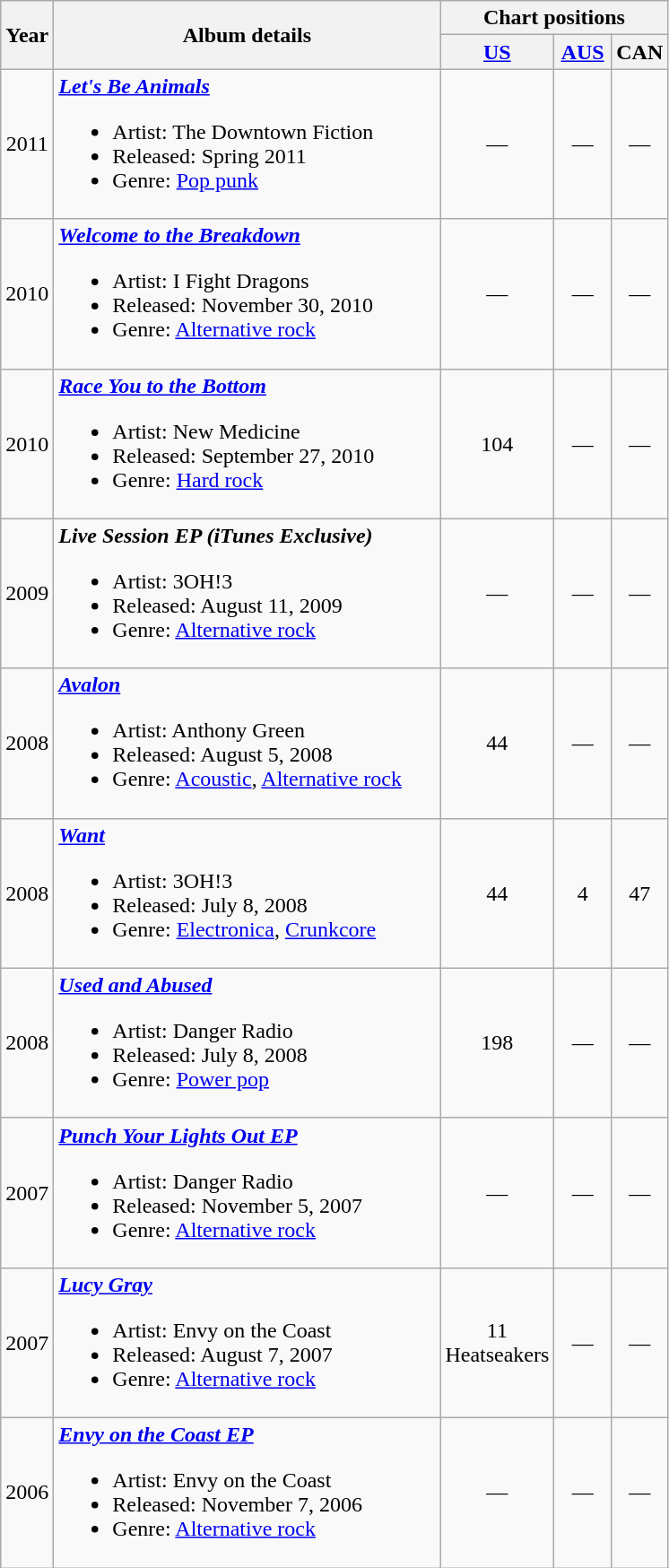<table class=wikitable style=text-align:center;>
<tr>
<th rowspan="2" style="width:20px;">Year</th>
<th rowspan="2" style="width:280px;">Album details</th>
<th colspan="3">Chart positions</th>
</tr>
<tr>
<th width=35><a href='#'>US</a></th>
<th width=35><a href='#'>AUS</a></th>
<th width=35>CAN</th>
</tr>
<tr>
<td>2011</td>
<td align=left><strong><em><a href='#'>Let's Be Animals</a></em></strong><br><ul><li>Artist: The Downtown Fiction</li><li>Released: Spring 2011</li><li>Genre: <a href='#'>Pop punk</a></li></ul></td>
<td style="text-align:center;">—</td>
<td style="text-align:center;">—</td>
<td style="text-align:center;">—</td>
</tr>
<tr>
<td>2010</td>
<td align=left><strong><em><a href='#'>Welcome to the Breakdown</a></em></strong><br><ul><li>Artist: I Fight Dragons</li><li>Released: November 30, 2010</li><li>Genre: <a href='#'>Alternative rock</a></li></ul></td>
<td style="text-align:center;">—</td>
<td style="text-align:center;">—</td>
<td style="text-align:center;">—</td>
</tr>
<tr>
<td>2010</td>
<td align=left><strong><em><a href='#'>Race You to the Bottom</a></em></strong><br><ul><li>Artist: New Medicine</li><li>Released: September 27, 2010</li><li>Genre: <a href='#'>Hard rock</a></li></ul></td>
<td style="text-align:center;">104</td>
<td style="text-align:center;">—</td>
<td style="text-align:center;">—</td>
</tr>
<tr>
<td>2009</td>
<td align=left><strong><em>Live Session EP (iTunes Exclusive)</em></strong><br><ul><li>Artist: 3OH!3</li><li>Released: August 11, 2009</li><li>Genre: <a href='#'>Alternative rock</a></li></ul></td>
<td style="text-align:center;">—</td>
<td style="text-align:center;">—</td>
<td style="text-align:center;">—</td>
</tr>
<tr>
<td>2008</td>
<td align=left><strong><em><a href='#'>Avalon</a></em></strong><br><ul><li>Artist: Anthony Green</li><li>Released: August 5, 2008</li><li>Genre: <a href='#'>Acoustic</a>, <a href='#'>Alternative rock</a></li></ul></td>
<td style="text-align:center;">44</td>
<td style="text-align:center;">—</td>
<td style="text-align:center;">—</td>
</tr>
<tr>
<td>2008</td>
<td align=left><strong><em><a href='#'>Want</a></em></strong><br><ul><li>Artist: 3OH!3</li><li>Released: July 8, 2008</li><li>Genre: <a href='#'>Electronica</a>, <a href='#'>Crunkcore</a></li></ul></td>
<td style="text-align:center;">44</td>
<td style="text-align:center;">4</td>
<td style="text-align:center;">47</td>
</tr>
<tr>
<td>2008</td>
<td align=left><strong><em><a href='#'>Used and Abused</a></em></strong><br><ul><li>Artist: Danger Radio</li><li>Released: July 8, 2008</li><li>Genre: <a href='#'>Power pop</a></li></ul></td>
<td style="text-align:center;">198</td>
<td style="text-align:center;">—</td>
<td style="text-align:center;">—</td>
</tr>
<tr>
<td>2007</td>
<td align=left><strong><em><a href='#'>Punch Your Lights Out EP</a></em></strong><br><ul><li>Artist: Danger Radio</li><li>Released: November 5, 2007</li><li>Genre: <a href='#'>Alternative rock</a></li></ul></td>
<td style="text-align:center;">—</td>
<td style="text-align:center;">—</td>
<td style="text-align:center;">—</td>
</tr>
<tr>
<td>2007</td>
<td align=left><strong><em><a href='#'>Lucy Gray</a></em></strong><br><ul><li>Artist: Envy on the Coast</li><li>Released: August 7, 2007</li><li>Genre: <a href='#'>Alternative rock</a></li></ul></td>
<td style="text-align:center;">11 Heatseakers</td>
<td style="text-align:center;">—</td>
<td style="text-align:center;">—</td>
</tr>
<tr>
<td>2006</td>
<td align=left><strong><em><a href='#'>Envy on the Coast EP</a></em></strong><br><ul><li>Artist: Envy on the Coast</li><li>Released: November 7, 2006</li><li>Genre: <a href='#'>Alternative rock</a></li></ul></td>
<td style="text-align:center;">—</td>
<td style="text-align:center;">—</td>
<td style="text-align:center;">—</td>
</tr>
</table>
